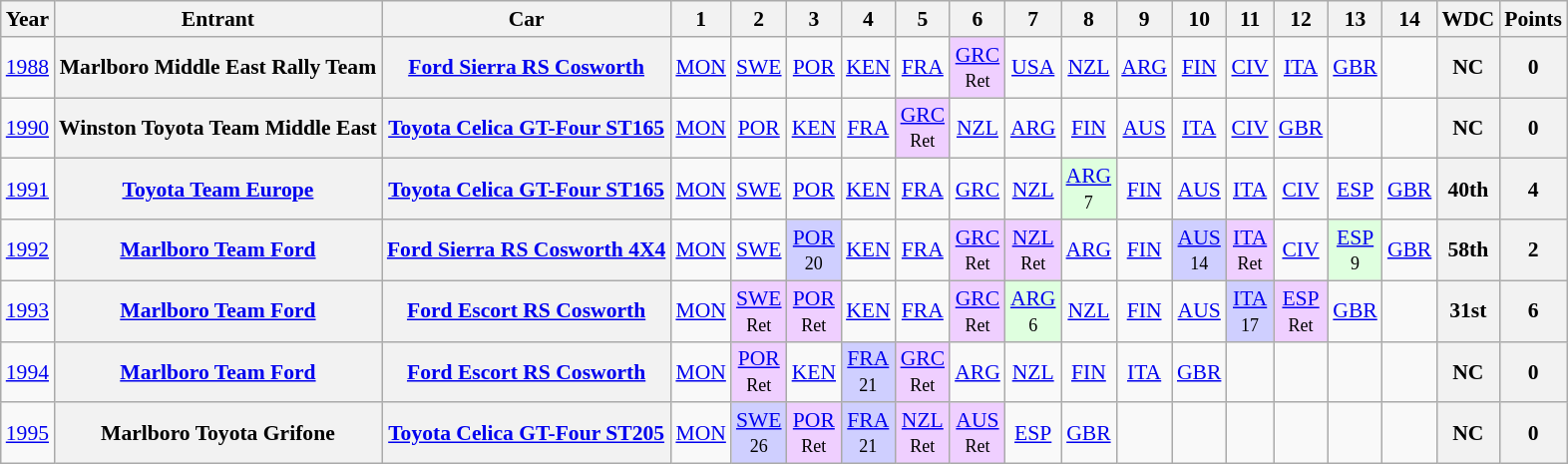<table class="wikitable" style="text-align:center; font-size:90%">
<tr>
<th>Year</th>
<th>Entrant</th>
<th>Car</th>
<th>1</th>
<th>2</th>
<th>3</th>
<th>4</th>
<th>5</th>
<th>6</th>
<th>7</th>
<th>8</th>
<th>9</th>
<th>10</th>
<th>11</th>
<th>12</th>
<th>13</th>
<th>14</th>
<th>WDC</th>
<th>Points</th>
</tr>
<tr>
<td><a href='#'>1988</a></td>
<th>Marlboro Middle East Rally Team</th>
<th><a href='#'>Ford Sierra RS Cosworth</a></th>
<td><a href='#'>MON</a></td>
<td><a href='#'>SWE</a></td>
<td><a href='#'>POR</a></td>
<td><a href='#'>KEN</a></td>
<td><a href='#'>FRA</a></td>
<td style="background:#EFCFFF;"><a href='#'>GRC</a><br><small>Ret</small></td>
<td><a href='#'>USA</a></td>
<td><a href='#'>NZL</a></td>
<td><a href='#'>ARG</a></td>
<td><a href='#'>FIN</a></td>
<td><a href='#'>CIV</a></td>
<td><a href='#'>ITA</a></td>
<td><a href='#'>GBR</a></td>
<td></td>
<th>NC</th>
<th>0</th>
</tr>
<tr>
<td><a href='#'>1990</a></td>
<th>Winston Toyota Team Middle East</th>
<th><a href='#'>Toyota Celica GT-Four ST165</a></th>
<td><a href='#'>MON</a></td>
<td><a href='#'>POR</a></td>
<td><a href='#'>KEN</a></td>
<td><a href='#'>FRA</a></td>
<td style="background:#EFCFFF;"><a href='#'>GRC</a><br><small>Ret</small></td>
<td><a href='#'>NZL</a></td>
<td><a href='#'>ARG</a></td>
<td><a href='#'>FIN</a></td>
<td><a href='#'>AUS</a></td>
<td><a href='#'>ITA</a></td>
<td><a href='#'>CIV</a></td>
<td><a href='#'>GBR</a></td>
<td></td>
<td></td>
<th>NC</th>
<th>0</th>
</tr>
<tr>
<td><a href='#'>1991</a></td>
<th><a href='#'>Toyota Team Europe</a></th>
<th><a href='#'>Toyota Celica GT-Four ST165</a></th>
<td><a href='#'>MON</a></td>
<td><a href='#'>SWE</a></td>
<td><a href='#'>POR</a></td>
<td><a href='#'>KEN</a></td>
<td><a href='#'>FRA</a></td>
<td><a href='#'>GRC</a></td>
<td><a href='#'>NZL</a></td>
<td style="background:#DFFFDF;"><a href='#'>ARG</a><br><small>7</small></td>
<td><a href='#'>FIN</a></td>
<td><a href='#'>AUS</a></td>
<td><a href='#'>ITA</a></td>
<td><a href='#'>CIV</a></td>
<td><a href='#'>ESP</a></td>
<td><a href='#'>GBR</a></td>
<th>40th</th>
<th>4</th>
</tr>
<tr>
<td><a href='#'>1992</a></td>
<th><a href='#'>Marlboro Team Ford</a></th>
<th><a href='#'>Ford Sierra RS Cosworth 4X4</a></th>
<td><a href='#'>MON</a></td>
<td><a href='#'>SWE</a></td>
<td style="background:#CFCFFF;"><a href='#'>POR</a><br><small>20</small></td>
<td><a href='#'>KEN</a></td>
<td><a href='#'>FRA</a></td>
<td style="background:#EFCFFF;"><a href='#'>GRC</a><br><small>Ret</small></td>
<td style="background:#EFCFFF;"><a href='#'>NZL</a><br><small>Ret</small></td>
<td><a href='#'>ARG</a></td>
<td><a href='#'>FIN</a></td>
<td style="background:#CFCFFF;"><a href='#'>AUS</a><br><small>14</small></td>
<td style="background:#EFCFFF;"><a href='#'>ITA</a><br><small>Ret</small></td>
<td><a href='#'>CIV</a></td>
<td style="background:#DFFFDF;"><a href='#'>ESP</a><br><small>9</small></td>
<td><a href='#'>GBR</a></td>
<th>58th</th>
<th>2</th>
</tr>
<tr>
<td><a href='#'>1993</a></td>
<th><a href='#'>Marlboro Team Ford</a></th>
<th><a href='#'>Ford Escort RS Cosworth</a></th>
<td><a href='#'>MON</a></td>
<td style="background:#EFCFFF;"><a href='#'>SWE</a><br><small>Ret</small></td>
<td style="background:#EFCFFF;"><a href='#'>POR</a><br><small>Ret</small></td>
<td><a href='#'>KEN</a></td>
<td><a href='#'>FRA</a></td>
<td style="background:#EFCFFF;"><a href='#'>GRC</a><br><small>Ret</small></td>
<td style="background:#DFFFDF;"><a href='#'>ARG</a><br><small>6</small></td>
<td><a href='#'>NZL</a></td>
<td><a href='#'>FIN</a></td>
<td><a href='#'>AUS</a></td>
<td style="background:#CFCFFF;"><a href='#'>ITA</a><br><small>17</small></td>
<td style="background:#EFCFFF;"><a href='#'>ESP</a><br><small>Ret</small></td>
<td><a href='#'>GBR</a></td>
<td></td>
<th>31st</th>
<th>6</th>
</tr>
<tr>
<td><a href='#'>1994</a></td>
<th><a href='#'>Marlboro Team Ford</a></th>
<th><a href='#'>Ford Escort RS Cosworth</a></th>
<td><a href='#'>MON</a></td>
<td style="background:#EFCFFF;"><a href='#'>POR</a><br><small>Ret</small></td>
<td><a href='#'>KEN</a></td>
<td style="background:#CFCFFF;"><a href='#'>FRA</a><br><small>21</small></td>
<td style="background:#EFCFFF;"><a href='#'>GRC</a><br><small>Ret</small></td>
<td><a href='#'>ARG</a></td>
<td><a href='#'>NZL</a></td>
<td><a href='#'>FIN</a></td>
<td><a href='#'>ITA</a></td>
<td><a href='#'>GBR</a></td>
<td></td>
<td></td>
<td></td>
<td></td>
<th>NC</th>
<th>0</th>
</tr>
<tr>
<td><a href='#'>1995</a></td>
<th>Marlboro Toyota Grifone</th>
<th><a href='#'>Toyota Celica GT-Four ST205</a></th>
<td><a href='#'>MON</a></td>
<td style="background:#CFCFFF;"><a href='#'>SWE</a><br><small>26</small></td>
<td style="background:#EFCFFF;"><a href='#'>POR</a><br><small>Ret</small></td>
<td style="background:#CFCFFF;"><a href='#'>FRA</a><br><small>21</small></td>
<td style="background:#EFCFFF;"><a href='#'>NZL</a><br><small>Ret</small></td>
<td style="background:#EFCFFF;"><a href='#'>AUS</a><br><small>Ret</small></td>
<td><a href='#'>ESP</a></td>
<td><a href='#'>GBR</a></td>
<td></td>
<td></td>
<td></td>
<td></td>
<td></td>
<td></td>
<th>NC</th>
<th>0</th>
</tr>
</table>
